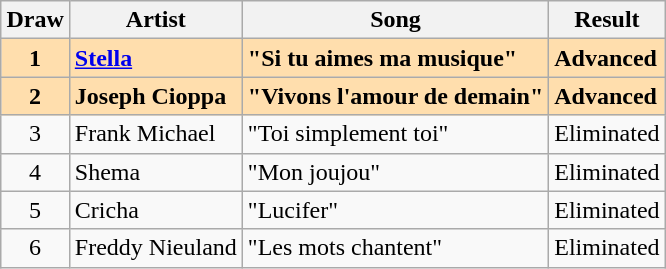<table class="sortable wikitable" style="margin: 1em auto 1em auto">
<tr>
<th>Draw</th>
<th>Artist</th>
<th>Song</th>
<th>Result</th>
</tr>
<tr style="font-weight:bold; background:navajowhite;">
<td align="center">1</td>
<td><a href='#'>Stella</a></td>
<td>"Si tu aimes ma musique"</td>
<td>Advanced</td>
</tr>
<tr style="font-weight:bold; background:navajowhite;">
<td align="center">2</td>
<td>Joseph Cioppa</td>
<td>"Vivons l'amour de demain"</td>
<td>Advanced</td>
</tr>
<tr>
<td align="center">3</td>
<td>Frank Michael</td>
<td>"Toi simplement toi"</td>
<td>Eliminated</td>
</tr>
<tr>
<td align="center">4</td>
<td>Shema</td>
<td>"Mon joujou"</td>
<td>Eliminated</td>
</tr>
<tr>
<td align="center">5</td>
<td>Cricha</td>
<td>"Lucifer"</td>
<td>Eliminated</td>
</tr>
<tr>
<td align="center">6</td>
<td>Freddy Nieuland</td>
<td>"Les mots chantent"</td>
<td>Eliminated</td>
</tr>
</table>
